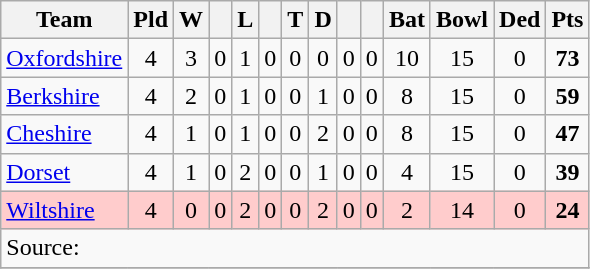<table class="wikitable" style="text-align:center">
<tr>
<th>Team</th>
<th>Pld</th>
<th>W</th>
<th></th>
<th>L</th>
<th></th>
<th>T</th>
<th>D</th>
<th></th>
<th></th>
<th>Bat</th>
<th>Bowl</th>
<th>Ded</th>
<th>Pts</th>
</tr>
<tr>
<td align=left><a href='#'>Oxfordshire</a></td>
<td>4</td>
<td>3</td>
<td>0</td>
<td>1</td>
<td>0</td>
<td>0</td>
<td>0</td>
<td>0</td>
<td>0</td>
<td>10</td>
<td>15</td>
<td>0</td>
<td><strong>73</strong></td>
</tr>
<tr>
<td align=left><a href='#'>Berkshire</a></td>
<td>4</td>
<td>2</td>
<td>0</td>
<td>1</td>
<td>0</td>
<td>0</td>
<td>1</td>
<td>0</td>
<td>0</td>
<td>8</td>
<td>15</td>
<td>0</td>
<td><strong>59</strong></td>
</tr>
<tr>
<td align=left><a href='#'>Cheshire</a></td>
<td>4</td>
<td>1</td>
<td>0</td>
<td>1</td>
<td>0</td>
<td>0</td>
<td>2</td>
<td>0</td>
<td>0</td>
<td>8</td>
<td>15</td>
<td>0</td>
<td><strong>47</strong></td>
</tr>
<tr>
<td align=left><a href='#'>Dorset</a></td>
<td>4</td>
<td>1</td>
<td>0</td>
<td>2</td>
<td>0</td>
<td>0</td>
<td>1</td>
<td>0</td>
<td>0</td>
<td>4</td>
<td>15</td>
<td>0</td>
<td><strong>39</strong></td>
</tr>
<tr style="background:#fcc">
<td align=left><a href='#'>Wiltshire</a></td>
<td>4</td>
<td>0</td>
<td>0</td>
<td>2</td>
<td>0</td>
<td>0</td>
<td>2</td>
<td>0</td>
<td>0</td>
<td>2</td>
<td>14</td>
<td>0</td>
<td><strong>24</strong></td>
</tr>
<tr>
<td colspan=15 align="left">Source:</td>
</tr>
<tr>
</tr>
</table>
